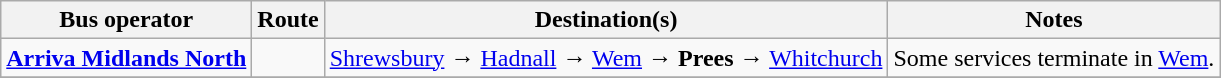<table class="wikitable">
<tr>
<th>Bus operator</th>
<th>Route</th>
<th>Destination(s)</th>
<th>Notes</th>
</tr>
<tr>
<td><strong><a href='#'>Arriva Midlands North</a></strong></td>
<td><strong></strong></td>
<td><a href='#'>Shrewsbury</a> → <a href='#'>Hadnall</a> → <a href='#'>Wem</a> → <strong>Prees</strong> → <a href='#'>Whitchurch</a></td>
<td>Some services terminate in <a href='#'>Wem</a>.</td>
</tr>
<tr>
</tr>
</table>
